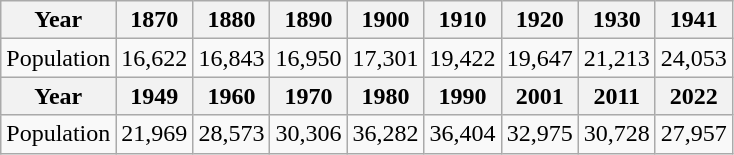<table class="wikitable">
<tr>
<th>Year</th>
<th>1870</th>
<th>1880</th>
<th>1890</th>
<th>1900</th>
<th>1910</th>
<th>1920</th>
<th>1930</th>
<th>1941</th>
</tr>
<tr>
<td>Population</td>
<td>16,622</td>
<td>16,843</td>
<td>16,950</td>
<td>17,301</td>
<td>19,422</td>
<td>19,647</td>
<td>21,213</td>
<td>24,053</td>
</tr>
<tr>
<th>Year</th>
<th>1949</th>
<th>1960</th>
<th>1970</th>
<th>1980</th>
<th>1990</th>
<th>2001</th>
<th>2011</th>
<th>2022</th>
</tr>
<tr>
<td>Population</td>
<td>21,969</td>
<td>28,573</td>
<td>30,306</td>
<td>36,282</td>
<td>36,404</td>
<td>32,975</td>
<td>30,728</td>
<td>27,957</td>
</tr>
</table>
